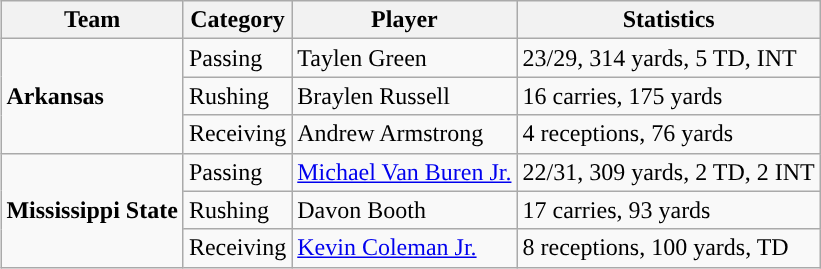<table class="wikitable" style="float: right;">
<tr>
<th>Team</th>
<th>Category</th>
<th>Player</th>
<th>Statistics</th>
</tr>
<tr>
<td rowspan=3><strong>Arkansas</strong></td>
<td>Passing</td>
<td>Taylen Green</td>
<td>23/29, 314 yards, 5 TD, INT</td>
</tr>
<tr>
<td>Rushing</td>
<td>Braylen Russell</td>
<td>16 carries, 175 yards</td>
</tr>
<tr>
<td>Receiving</td>
<td>Andrew Armstrong</td>
<td>4 receptions, 76 yards</td>
</tr>
<tr>
<td rowspan=3><strong>Mississippi State</strong></td>
<td>Passing</td>
<td><a href='#'>Michael Van Buren Jr.</a></td>
<td>22/31, 309 yards, 2 TD, 2 INT</td>
</tr>
<tr>
<td>Rushing</td>
<td>Davon Booth</td>
<td>17 carries, 93 yards</td>
</tr>
<tr>
<td>Receiving</td>
<td><a href='#'>Kevin Coleman Jr.</a></td>
<td>8 receptions, 100 yards, TD</td>
</tr>
</table>
